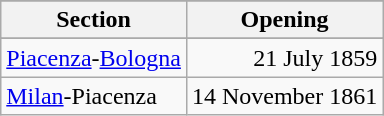<table class="wikitable" st#le="float:right">
<tr>
</tr>
<tr st#le="background:#efefef;">
<th>Section</th>
<th>Opening</th>
</tr>
<tr>
</tr>
<tr>
<td align="left"><a href='#'>Piacenza</a>-<a href='#'>Bologna</a></td>
<td align="right">21 July 1859</td>
</tr>
<tr>
<td align="left"><a href='#'>Milan</a>-Piacenza</td>
<td align="right">14 November 1861</td>
</tr>
</table>
